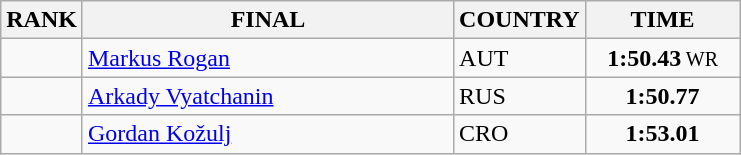<table class="wikitable">
<tr>
<th>RANK</th>
<th align="left" style="width: 15em">FINAL</th>
<th>COUNTRY</th>
<th style="width: 6em">TIME</th>
</tr>
<tr>
<td align="center"></td>
<td><a href='#'>Markus Rogan</a></td>
<td> AUT</td>
<td align="center"><strong>1:50.43</strong><small> WR</small></td>
</tr>
<tr>
<td align="center"></td>
<td><a href='#'>Arkady Vyatchanin</a></td>
<td> RUS</td>
<td align="center"><strong>1:50.77</strong></td>
</tr>
<tr>
<td align="center"></td>
<td><a href='#'>Gordan Kožulj</a></td>
<td> CRO</td>
<td align="center"><strong>1:53.01</strong></td>
</tr>
</table>
